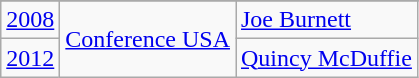<table class="wikitable">
<tr>
</tr>
<tr>
</tr>
<tr>
<td align=center><a href='#'>2008</a></td>
<td rowspan=2><a href='#'>Conference USA</a></td>
<td><a href='#'>Joe Burnett</a></td>
</tr>
<tr>
<td align=center><a href='#'>2012</a></td>
<td><a href='#'>Quincy McDuffie</a></td>
</tr>
</table>
